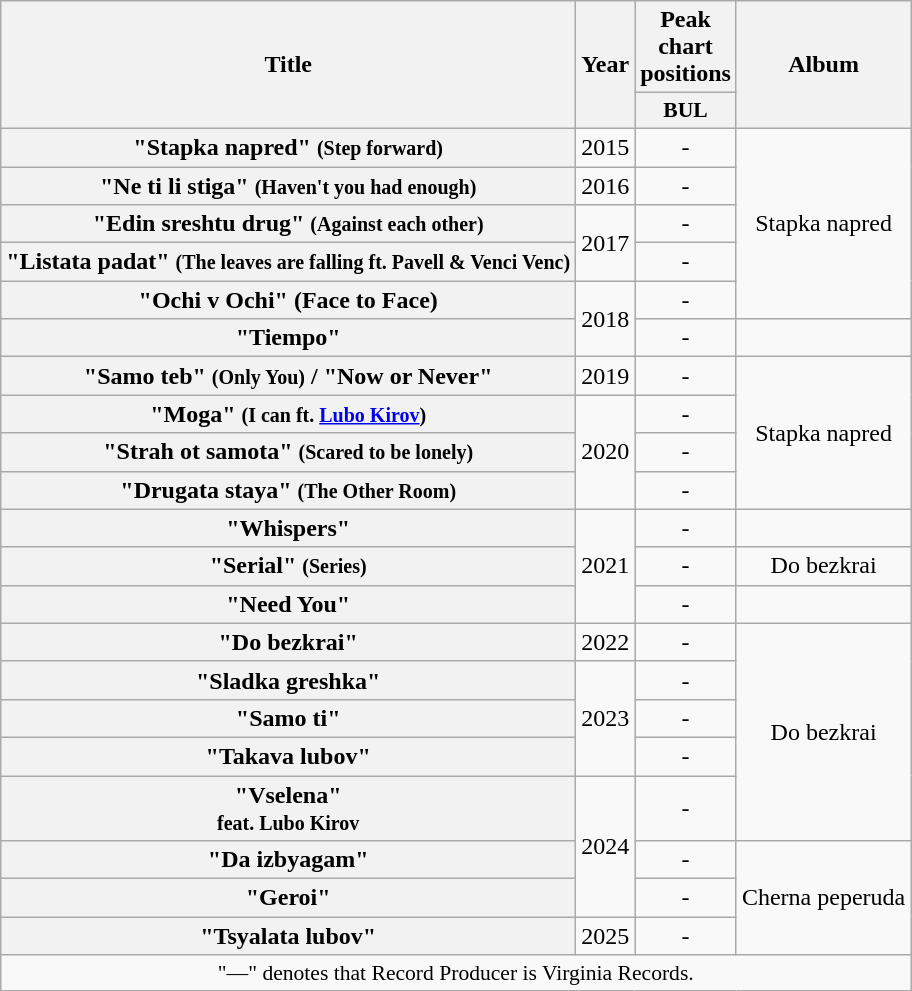<table class="wikitable plainrowheaders" style="text-align:center;">
<tr>
<th scope="col" rowspan="2">Title</th>
<th scope="col" rowspan="2">Year</th>
<th scope="col" colspan="1">Peak chart positions</th>
<th scope="col" rowspan="2">Album</th>
</tr>
<tr>
<th scope="col" style="width:2.2em;font-size:90%;">BUL <br></th>
</tr>
<tr>
<th scope="row">"Stapka napred" <small>(Step forward)</small></th>
<td>2015</td>
<td>-</td>
<td rowspan="5">Stapka napred</td>
</tr>
<tr>
<th scope="row">"Ne ti li stiga" <small>(Haven't you had enough)</small></th>
<td>2016</td>
<td>-</td>
</tr>
<tr>
<th scope="row">"Edin sreshtu drug" <small>(Against each other)</small></th>
<td rowspan="2">2017</td>
<td>-</td>
</tr>
<tr>
<th scope="row">"Listata padat" <small>(The leaves are falling ft. Pavell & Venci Venc)</small></th>
<td>-</td>
</tr>
<tr>
<th scope="row">"Ochi v Ochi" (Face to Face)</th>
<td rowspan="2">2018</td>
<td>-</td>
</tr>
<tr>
<th scope="row">"Tiempo"</th>
<td>-</td>
<td></td>
</tr>
<tr>
<th scope="row">"Samo teb" <small>(Only You)</small> / "Now or Never"</th>
<td>2019</td>
<td>-</td>
<td rowspan="4">Stapka napred</td>
</tr>
<tr>
<th scope="row">"Moga" <small>(I can ft. <a href='#'>Lubo Kirov</a>)</small></th>
<td rowspan="3">2020</td>
<td>-</td>
</tr>
<tr>
<th scope="row">"Strah ot samota" <small>(Scared to be lonely)</small></th>
<td>-</td>
</tr>
<tr>
<th scope="row">"Drugata staya" <small>(The Other Room)</small></th>
<td>-</td>
</tr>
<tr>
<th scope="row">"Whispers"</th>
<td rowspan="3">2021</td>
<td>-</td>
<td></td>
</tr>
<tr>
<th scope="row">"Serial" <small>(Series)</small></th>
<td>-</td>
<td>Do bezkrai</td>
</tr>
<tr>
<th scope="row">"Need You"</th>
<td>-</td>
<td></td>
</tr>
<tr>
<th scope="row">"Do bezkrai"</th>
<td>2022</td>
<td>-</td>
<td rowspan="5">Do bezkrai</td>
</tr>
<tr>
<th scope="row">"Sladka greshka"</th>
<td rowspan="3">2023</td>
<td>-</td>
</tr>
<tr>
<th scope="row">"Samo ti"</th>
<td>-</td>
</tr>
<tr>
<th scope="row">"Takava lubov"</th>
<td>-</td>
</tr>
<tr>
<th scope="row">"Vselena" <br> <small> feat. Lubo Kirov </small></th>
<td rowspan="3">2024</td>
<td>-</td>
</tr>
<tr>
<th scope="row">"Da izbyagam"</th>
<td>-</td>
<td rowspan="3">Cherna peperuda</td>
</tr>
<tr>
<th scope="row">"Geroi"</th>
<td>-</td>
</tr>
<tr>
<th scope="row">"Tsyalata lubov"</th>
<td>2025</td>
<td>-</td>
</tr>
<tr>
<td colspan="15" style="font-size:90%">"—" denotes that Record Producer is Virginia Records.</td>
</tr>
</table>
